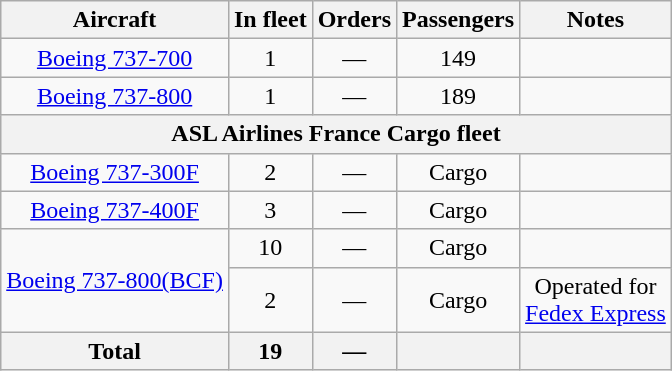<table class="wikitable" style="margin:0.5em auto;text-align:center">
<tr>
<th>Aircraft</th>
<th>In fleet</th>
<th>Orders</th>
<th>Passengers</th>
<th>Notes</th>
</tr>
<tr>
<td><a href='#'>Boeing 737-700</a></td>
<td>1</td>
<td>—</td>
<td>149</td>
<td></td>
</tr>
<tr>
<td><a href='#'>Boeing 737-800</a></td>
<td>1</td>
<td>—</td>
<td>189</td>
<td></td>
</tr>
<tr>
<th colspan="5">ASL Airlines France Cargo fleet</th>
</tr>
<tr>
<td><a href='#'>Boeing 737-300F</a></td>
<td>2</td>
<td>—</td>
<td>Cargo</td>
<td></td>
</tr>
<tr>
<td><a href='#'>Boeing 737-400F</a></td>
<td>3</td>
<td>—</td>
<td>Cargo</td>
<td></td>
</tr>
<tr>
<td rowspan="2"><a href='#'>Boeing 737-800(BCF)</a></td>
<td>10</td>
<td>—</td>
<td>Cargo</td>
<td></td>
</tr>
<tr>
<td>2</td>
<td>—</td>
<td>Cargo</td>
<td>Operated for<br><a href='#'>Fedex Express</a></td>
</tr>
<tr>
<th>Total</th>
<th>19</th>
<th>—</th>
<th></th>
<th></th>
</tr>
</table>
